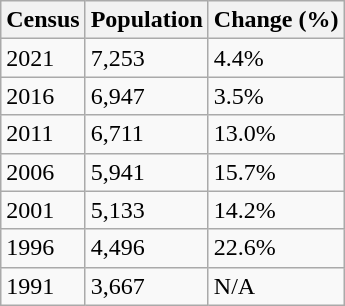<table class="wikitable">
<tr>
<th>Census</th>
<th>Population</th>
<th>Change (%)</th>
</tr>
<tr>
<td>2021</td>
<td>7,253</td>
<td> 4.4%</td>
</tr>
<tr>
<td>2016</td>
<td>6,947</td>
<td> 3.5%</td>
</tr>
<tr>
<td>2011</td>
<td>6,711</td>
<td> 13.0%</td>
</tr>
<tr>
<td>2006</td>
<td>5,941</td>
<td> 15.7%</td>
</tr>
<tr>
<td>2001</td>
<td>5,133</td>
<td> 14.2%</td>
</tr>
<tr>
<td>1996</td>
<td>4,496</td>
<td> 22.6%</td>
</tr>
<tr>
<td>1991</td>
<td>3,667</td>
<td>N/A</td>
</tr>
</table>
